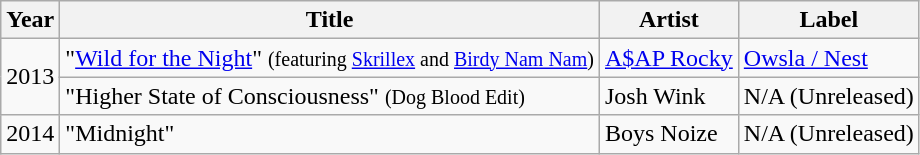<table class="wikitable plainrowheaders">
<tr>
<th>Year</th>
<th>Title</th>
<th>Artist</th>
<th>Label</th>
</tr>
<tr>
<td rowspan="2">2013</td>
<td>"<a href='#'>Wild for the Night</a>" <small>(featuring <a href='#'>Skrillex</a> and <a href='#'>Birdy Nam Nam</a>)</small></td>
<td><a href='#'>A$AP Rocky</a></td>
<td><a href='#'>Owsla / Nest</a></td>
</tr>
<tr>
<td>"Higher State of Consciousness" <small>(Dog Blood Edit)</small></td>
<td>Josh Wink</td>
<td>N/A (Unreleased)</td>
</tr>
<tr>
<td>2014</td>
<td>"Midnight"</td>
<td>Boys Noize</td>
<td>N/A (Unreleased)</td>
</tr>
</table>
